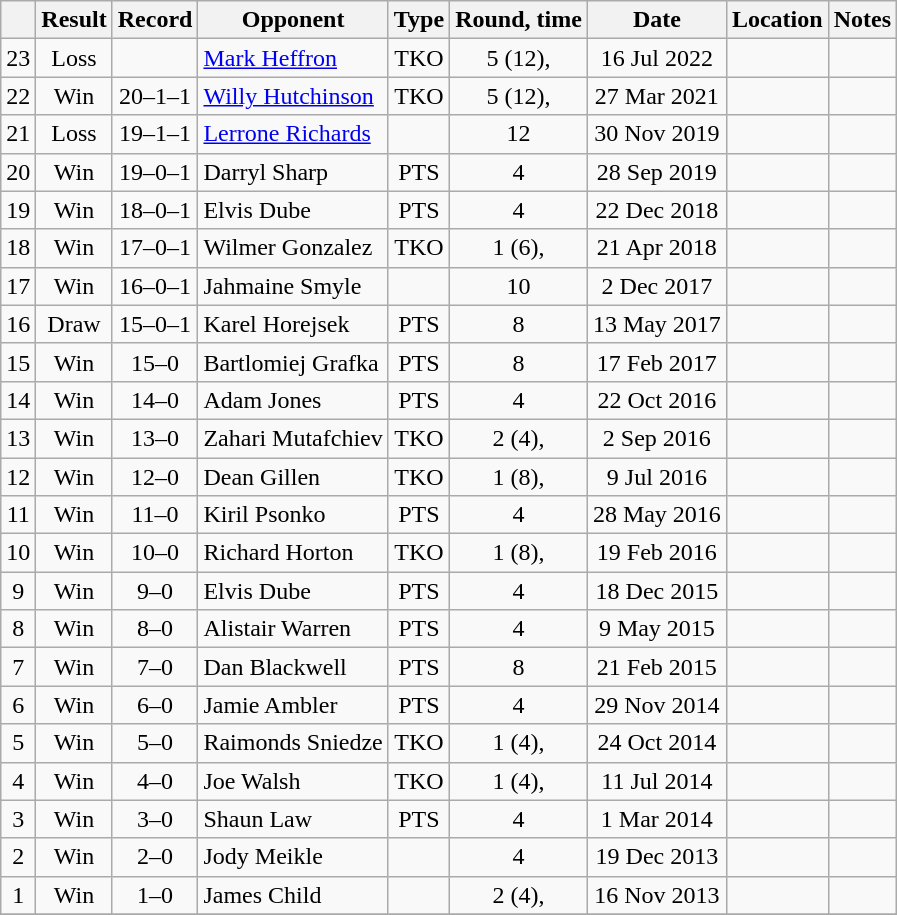<table class="wikitable" style="text-align:center">
<tr>
<th></th>
<th>Result</th>
<th>Record</th>
<th>Opponent</th>
<th>Type</th>
<th>Round, time</th>
<th>Date</th>
<th>Location</th>
<th>Notes</th>
</tr>
<tr>
<td>23</td>
<td>Loss</td>
<td></td>
<td align=left><a href='#'>Mark Heffron</a></td>
<td>TKO</td>
<td>5 (12), </td>
<td>16 Jul 2022</td>
<td align=left></td>
<td align=left></td>
</tr>
<tr>
<td>22</td>
<td>Win</td>
<td>20–1–1</td>
<td align=left><a href='#'>Willy Hutchinson</a></td>
<td>TKO</td>
<td>5 (12), </td>
<td>27 Mar 2021</td>
<td align=left></td>
<td align=left></td>
</tr>
<tr>
<td>21</td>
<td>Loss</td>
<td>19–1–1</td>
<td align=left><a href='#'>Lerrone Richards</a></td>
<td></td>
<td>12</td>
<td>30 Nov 2019</td>
<td align=left></td>
<td align=left></td>
</tr>
<tr>
<td>20</td>
<td>Win</td>
<td>19–0–1</td>
<td align=left>Darryl Sharp</td>
<td>PTS</td>
<td>4</td>
<td>28 Sep 2019</td>
<td align=left></td>
<td></td>
</tr>
<tr>
<td>19</td>
<td>Win</td>
<td>18–0–1</td>
<td align=left>Elvis Dube</td>
<td>PTS</td>
<td>4</td>
<td>22 Dec 2018</td>
<td align=left></td>
<td></td>
</tr>
<tr>
<td>18</td>
<td>Win</td>
<td>17–0–1</td>
<td align=left>Wilmer Gonzalez</td>
<td>TKO</td>
<td>1 (6), </td>
<td>21 Apr 2018</td>
<td align=left></td>
<td></td>
</tr>
<tr>
<td>17</td>
<td>Win</td>
<td>16–0–1</td>
<td align=left>Jahmaine Smyle</td>
<td></td>
<td>10</td>
<td>2 Dec 2017</td>
<td align=left></td>
<td align=left></td>
</tr>
<tr>
<td>16</td>
<td>Draw</td>
<td>15–0–1</td>
<td align=left>Karel Horejsek</td>
<td>PTS</td>
<td>8</td>
<td>13 May 2017</td>
<td align=left></td>
<td></td>
</tr>
<tr>
<td>15</td>
<td>Win</td>
<td>15–0</td>
<td align=left>Bartlomiej Grafka</td>
<td>PTS</td>
<td>8</td>
<td>17 Feb 2017</td>
<td align=left></td>
<td></td>
</tr>
<tr>
<td>14</td>
<td>Win</td>
<td>14–0</td>
<td align=left>Adam Jones</td>
<td>PTS</td>
<td>4</td>
<td>22 Oct 2016</td>
<td align=left></td>
<td></td>
</tr>
<tr>
<td>13</td>
<td>Win</td>
<td>13–0</td>
<td align=left>Zahari Mutafchiev</td>
<td>TKO</td>
<td>2 (4), </td>
<td>2 Sep 2016</td>
<td align=left></td>
<td></td>
</tr>
<tr>
<td>12</td>
<td>Win</td>
<td>12–0</td>
<td align=left>Dean Gillen</td>
<td>TKO</td>
<td>1 (8), </td>
<td>9 Jul 2016</td>
<td align=left></td>
<td></td>
</tr>
<tr>
<td>11</td>
<td>Win</td>
<td>11–0</td>
<td align=left>Kiril Psonko</td>
<td>PTS</td>
<td>4</td>
<td>28 May 2016</td>
<td align=left></td>
<td></td>
</tr>
<tr>
<td>10</td>
<td>Win</td>
<td>10–0</td>
<td align=left>Richard Horton</td>
<td>TKO</td>
<td>1 (8), </td>
<td>19 Feb 2016</td>
<td align=left></td>
<td></td>
</tr>
<tr>
<td>9</td>
<td>Win</td>
<td>9–0</td>
<td align=left>Elvis Dube</td>
<td>PTS</td>
<td>4</td>
<td>18 Dec 2015</td>
<td align=left></td>
<td></td>
</tr>
<tr>
<td>8</td>
<td>Win</td>
<td>8–0</td>
<td align=left>Alistair Warren</td>
<td>PTS</td>
<td>4</td>
<td>9 May 2015</td>
<td align=left></td>
<td></td>
</tr>
<tr>
<td>7</td>
<td>Win</td>
<td>7–0</td>
<td align=left>Dan Blackwell</td>
<td>PTS</td>
<td>8</td>
<td>21 Feb 2015</td>
<td align=left></td>
<td align=left></td>
</tr>
<tr>
<td>6</td>
<td>Win</td>
<td>6–0</td>
<td align=left>Jamie Ambler</td>
<td>PTS</td>
<td>4</td>
<td>29 Nov 2014</td>
<td align=left></td>
<td></td>
</tr>
<tr>
<td>5</td>
<td>Win</td>
<td>5–0</td>
<td align=left>Raimonds Sniedze</td>
<td>TKO</td>
<td>1 (4), </td>
<td>24 Oct 2014</td>
<td align=left></td>
<td></td>
</tr>
<tr>
<td>4</td>
<td>Win</td>
<td>4–0</td>
<td align=left>Joe Walsh</td>
<td>TKO</td>
<td>1 (4), </td>
<td>11 Jul 2014</td>
<td align=left></td>
<td></td>
</tr>
<tr>
<td>3</td>
<td>Win</td>
<td>3–0</td>
<td align=left>Shaun Law</td>
<td>PTS</td>
<td>4</td>
<td>1 Mar 2014</td>
<td align=left></td>
<td></td>
</tr>
<tr>
<td>2</td>
<td>Win</td>
<td>2–0</td>
<td align=left>Jody Meikle</td>
<td></td>
<td>4</td>
<td>19 Dec 2013</td>
<td align=left></td>
<td></td>
</tr>
<tr>
<td>1</td>
<td>Win</td>
<td>1–0</td>
<td align=left>James Child</td>
<td></td>
<td>2 (4), </td>
<td>16 Nov 2013</td>
<td align=left></td>
<td></td>
</tr>
<tr>
</tr>
</table>
